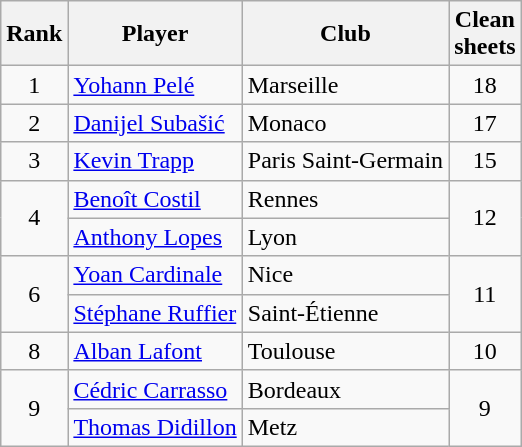<table class="wikitable" style="text-align:center">
<tr>
<th>Rank</th>
<th>Player</th>
<th>Club</th>
<th>Clean<br>sheets</th>
</tr>
<tr>
<td>1</td>
<td align="left"> <a href='#'>Yohann Pelé</a></td>
<td align="left">Marseille</td>
<td>18</td>
</tr>
<tr>
<td>2</td>
<td align="left"> <a href='#'>Danijel Subašić</a></td>
<td align="left">Monaco</td>
<td>17</td>
</tr>
<tr>
<td>3</td>
<td align="left"> <a href='#'>Kevin Trapp</a></td>
<td align="left">Paris Saint-Germain</td>
<td>15</td>
</tr>
<tr>
<td rowspan="2">4</td>
<td align="left"> <a href='#'>Benoît Costil</a></td>
<td align="left">Rennes</td>
<td rowspan="2">12</td>
</tr>
<tr>
<td align="left"> <a href='#'>Anthony Lopes</a></td>
<td align="left">Lyon</td>
</tr>
<tr>
<td rowspan="2">6</td>
<td align="left"> <a href='#'>Yoan Cardinale</a></td>
<td align="left">Nice</td>
<td rowspan="2">11</td>
</tr>
<tr>
<td align="left"> <a href='#'>Stéphane Ruffier</a></td>
<td align="left">Saint-Étienne</td>
</tr>
<tr>
<td>8</td>
<td align="left"> <a href='#'>Alban Lafont</a></td>
<td align="left">Toulouse</td>
<td>10</td>
</tr>
<tr>
<td rowspan="2">9</td>
<td align="left"> <a href='#'>Cédric Carrasso</a></td>
<td align="left">Bordeaux</td>
<td rowspan="2">9</td>
</tr>
<tr>
<td align="left"> <a href='#'>Thomas Didillon</a></td>
<td align="left">Metz</td>
</tr>
</table>
